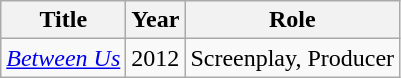<table class="wikitable">
<tr>
<th>Title</th>
<th>Year</th>
<th>Role</th>
</tr>
<tr>
<td><em><a href='#'>Between Us</a></em></td>
<td>2012</td>
<td>Screenplay, Producer</td>
</tr>
</table>
